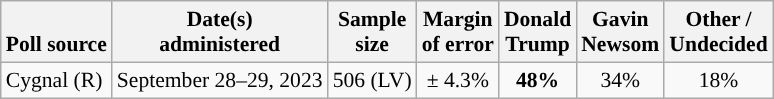<table class="wikitable sortable mw-datatable" style="font-size:90%;text-align:center;line-height:17px">
<tr valign=bottom>
<th>Poll source</th>
<th>Date(s)<br>administered</th>
<th>Sample<br>size</th>
<th>Margin<br>of error</th>
<th class="unsortable">Donald<br>Trump<br></th>
<th class="unsortable">Gavin<br>Newsom<br></th>
<th class="unsortable">Other /<br>Undecided</th>
</tr>
<tr>
<td style="text-align:left;">Cygnal (R)</td>
<td data-sort-value=2023-09-29>September 28–29, 2023</td>
<td>506 (LV)</td>
<td>± 4.3%</td>
<td style="background-color:"><strong>48%</strong></td>
<td>34%</td>
<td>18%</td>
</tr>
</table>
